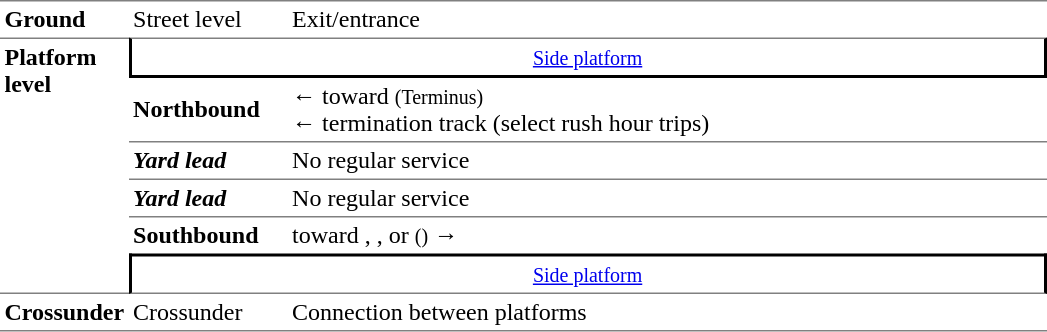<table table border=0 cellspacing=0 cellpadding=3>
<tr>
<td style="border-top:solid 1px gray;" width=50><strong>Ground</strong></td>
<td style="border-top:solid 1px gray;" width=100>Street level</td>
<td style="border-top:solid 1px gray;" width=500>Exit/entrance</td>
</tr>
<tr>
<td style="border-top:solid 1px gray;border-bottom:solid 1px gray;" rowspan=6 valign=top><strong>Platform level</strong></td>
<td style="border-top:solid 1px gray;border-right:solid 2px black;border-left:solid 2px black;border-bottom:solid 2px black;text-align:center;" colspan=2><small><a href='#'>Side platform</a></small></td>
</tr>
<tr>
<td style="border-bottom:solid 1px gray;"><span><strong>Northbound</strong></span></td>
<td style="border-bottom:solid 1px gray;">←  toward  <small>(Terminus)</small><br>←  termination track (select rush hour trips)</td>
</tr>
<tr>
<td style="border-bottom:solid 1px gray;"><strong><em>Yard lead</em></strong></td>
<td style="border-bottom:solid 1px gray;"> No regular service</td>
</tr>
<tr>
<td style="border-bottom:solid 1px gray;"><strong><em>Yard lead</em></strong></td>
<td style="border-bottom:solid 1px gray;"> No regular service</td>
</tr>
<tr>
<td><span><strong>Southbound</strong></span></td>
<td>  toward , , or  <small>()</small> →</td>
</tr>
<tr>
<td style="border-top:solid 2px black;border-right:solid 2px black;border-left:solid 2px black;border-bottom:solid 1px gray;text-align:center;" colspan=2><small><a href='#'>Side platform</a></small></td>
</tr>
<tr>
<td style="border-bottom:solid 1px gray;"><strong>Crossunder</strong></td>
<td style="border-bottom:solid 1px gray;">Crossunder</td>
<td style="border-bottom:solid 1px gray;">Connection between platforms</td>
</tr>
</table>
